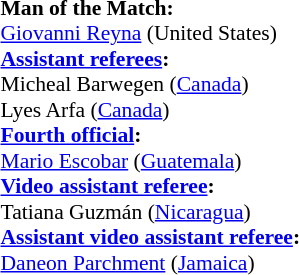<table style="width:100%; font-size:90%;">
<tr>
<td><br><strong>Man of the Match:</strong>
<br><a href='#'>Giovanni Reyna</a> (United States)<br><strong><a href='#'>Assistant referees</a>:</strong>
<br>Micheal Barwegen (<a href='#'>Canada</a>)
<br>Lyes Arfa (<a href='#'>Canada</a>)
<br><strong><a href='#'>Fourth official</a>:</strong>
<br><a href='#'>Mario Escobar</a> (<a href='#'>Guatemala</a>)
<br><strong><a href='#'>Video assistant referee</a>:</strong>
<br>Tatiana Guzmán (<a href='#'>Nicaragua</a>)
<br><strong><a href='#'>Assistant video assistant referee</a>:</strong>
<br><a href='#'>Daneon Parchment</a> (<a href='#'>Jamaica</a>)</td>
</tr>
</table>
